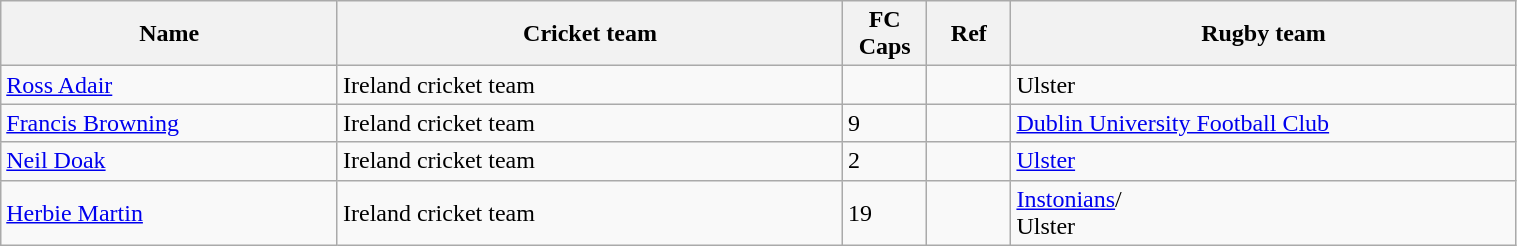<table class=wikitable width=80%>
<tr>
<th width=20%>Name</th>
<th width=30%>Cricket team</th>
<th width=5%>FC Caps</th>
<th width=5%>Ref</th>
<th width=30%>Rugby team</th>
</tr>
<tr>
<td><a href='#'>Ross Adair</a></td>
<td>Ireland cricket team</td>
<td></td>
<td></td>
<td>Ulster</td>
</tr>
<tr>
<td><a href='#'>Francis Browning</a></td>
<td>Ireland cricket team</td>
<td>9</td>
<td></td>
<td><a href='#'>Dublin University Football Club</a></td>
</tr>
<tr>
<td><a href='#'>Neil Doak</a></td>
<td>Ireland cricket team</td>
<td>2</td>
<td></td>
<td><a href='#'>Ulster</a></td>
</tr>
<tr>
<td><a href='#'>Herbie Martin</a></td>
<td>Ireland cricket team</td>
<td>19</td>
<td></td>
<td><a href='#'>Instonians</a>/ <br>Ulster</td>
</tr>
</table>
